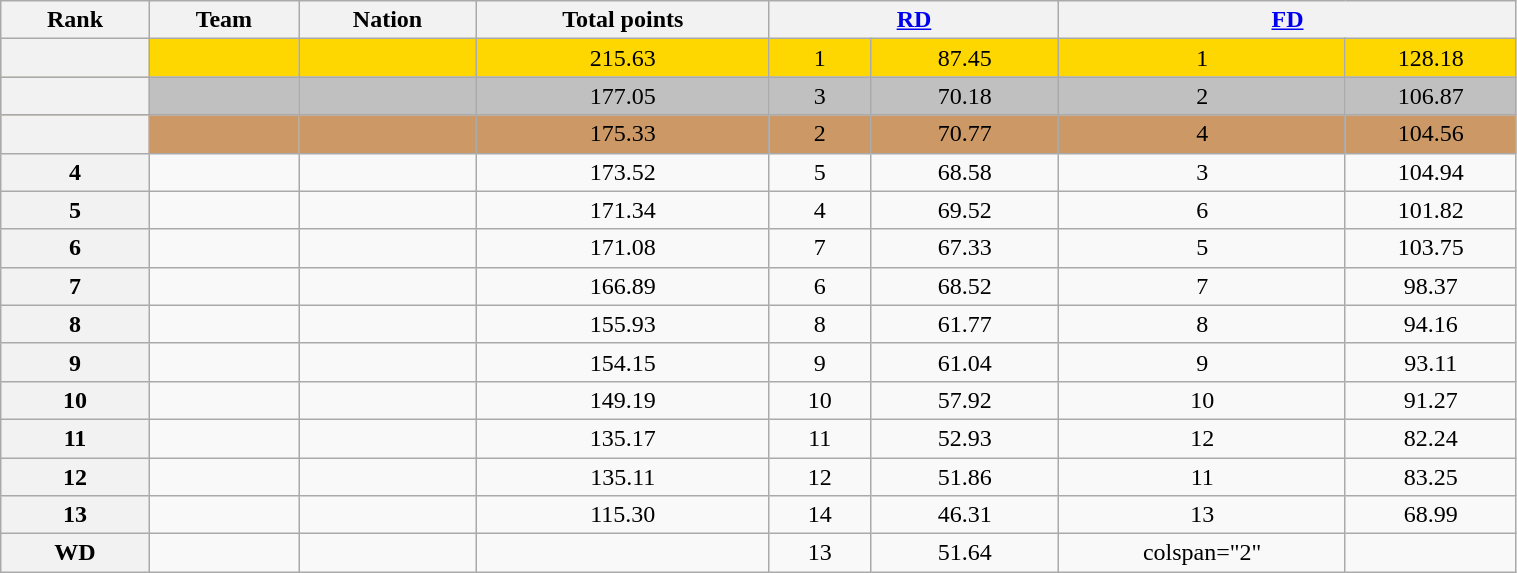<table class="wikitable sortable" style="text-align:center;" width="80%">
<tr>
<th scope="col">Rank</th>
<th scope="col">Team</th>
<th scope="col">Nation</th>
<th scope="col">Total points</th>
<th scope="col" colspan="2" width="80px"><a href='#'>RD</a></th>
<th scope="col" colspan="2" width="80px"><a href='#'>FD</a></th>
</tr>
<tr bgcolor="gold">
<th scope="row"></th>
<td align="left"></td>
<td align="left"></td>
<td>215.63</td>
<td>1</td>
<td>87.45</td>
<td>1</td>
<td>128.18</td>
</tr>
<tr bgcolor="silver">
<th scope="row"></th>
<td align="left"></td>
<td align="left"></td>
<td>177.05</td>
<td>3</td>
<td>70.18</td>
<td>2</td>
<td>106.87</td>
</tr>
<tr bgcolor="cc9966">
<th scope="row"></th>
<td align="left"></td>
<td align="left"></td>
<td>175.33</td>
<td>2</td>
<td>70.77</td>
<td>4</td>
<td>104.56</td>
</tr>
<tr>
<th scope="row">4</th>
<td align="left"></td>
<td align="left"></td>
<td>173.52</td>
<td>5</td>
<td>68.58</td>
<td>3</td>
<td>104.94</td>
</tr>
<tr>
<th scope="row">5</th>
<td align="left"></td>
<td align="left"></td>
<td>171.34</td>
<td>4</td>
<td>69.52</td>
<td>6</td>
<td>101.82</td>
</tr>
<tr>
<th scope="row">6</th>
<td align="left"></td>
<td align="left"></td>
<td>171.08</td>
<td>7</td>
<td>67.33</td>
<td>5</td>
<td>103.75</td>
</tr>
<tr>
<th scope="row">7</th>
<td align="left"></td>
<td align="left"></td>
<td>166.89</td>
<td>6</td>
<td>68.52</td>
<td>7</td>
<td>98.37</td>
</tr>
<tr>
<th scope="row">8</th>
<td align="left"></td>
<td align="left"></td>
<td>155.93</td>
<td>8</td>
<td>61.77</td>
<td>8</td>
<td>94.16</td>
</tr>
<tr>
<th scope="row">9</th>
<td align="left"></td>
<td align="left"></td>
<td>154.15</td>
<td>9</td>
<td>61.04</td>
<td>9</td>
<td>93.11</td>
</tr>
<tr>
<th scope="row">10</th>
<td align="left"></td>
<td align="left"></td>
<td>149.19</td>
<td>10</td>
<td>57.92</td>
<td>10</td>
<td>91.27</td>
</tr>
<tr>
<th scope="row">11</th>
<td align="left"></td>
<td align="left"></td>
<td>135.17</td>
<td>11</td>
<td>52.93</td>
<td>12</td>
<td>82.24</td>
</tr>
<tr>
<th scope="row">12</th>
<td align="left"></td>
<td align="left"></td>
<td>135.11</td>
<td>12</td>
<td>51.86</td>
<td>11</td>
<td>83.25</td>
</tr>
<tr>
<th scope="row">13</th>
<td align="left"></td>
<td align="left"></td>
<td>115.30</td>
<td>14</td>
<td>46.31</td>
<td>13</td>
<td>68.99</td>
</tr>
<tr>
<th scope="row">WD</th>
<td align="left"></td>
<td align="left"></td>
<td></td>
<td>13</td>
<td>51.64</td>
<td>colspan="2" </td>
</tr>
</table>
